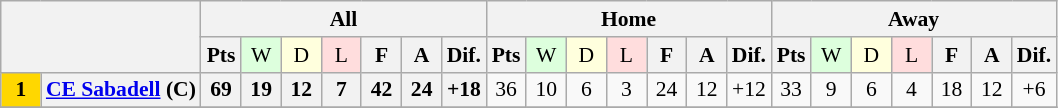<table class="wikitable" style="font-size: 90%">
<tr>
<th rowspan="2" colspan="2"></th>
<th colspan="7">All</th>
<th colspan="7">Home</th>
<th colspan="7">Away</th>
</tr>
<tr>
<th width="20">Pts</th>
<td bgcolor="#ddffdd" align="center" width="20">W</td>
<td bgcolor="#ffffdd" align="center" width="20">D</td>
<td bgcolor="#ffdddd" align="center" width="20">L</td>
<th width="20">F</th>
<th width="20">A</th>
<th width="20">Dif.</th>
<th width="20">Pts</th>
<td bgcolor="#ddffdd" align="center" width="20">W</td>
<td bgcolor="#ffffdd" align="center" width="20">D</td>
<td bgcolor="#ffdddd" align="center" width="20">L</td>
<th width="20">F</th>
<th width="20">A</th>
<th width="20">Dif.</th>
<th width="20">Pts</th>
<td bgcolor="#ddffdd" align="center" width="20">W</td>
<td bgcolor="#ffffdd" align="center" width="20">D</td>
<td bgcolor="#ffdddd" align="center" width="20">L</td>
<th width="20">F</th>
<th width="20">A</th>
<th width="20">Dif.</th>
</tr>
<tr>
<td width="20" align="center" bgcolor="gold"><strong>1</strong></td>
<th><a href='#'>CE Sabadell</a> <strong>(C)</strong></th>
<th>69</th>
<th>19</th>
<th>12</th>
<th>7</th>
<th>42</th>
<th>24</th>
<th>+18</th>
<td align="center">36</td>
<td align="center">10</td>
<td align="center">6</td>
<td align="center">3</td>
<td align="center">24</td>
<td align="center">12</td>
<td align="center">+12</td>
<td align="center">33</td>
<td align="center">9</td>
<td align="center">6</td>
<td align="center">4</td>
<td align="center">18</td>
<td align="center">12</td>
<td align="center">+6</td>
</tr>
<tr>
</tr>
</table>
